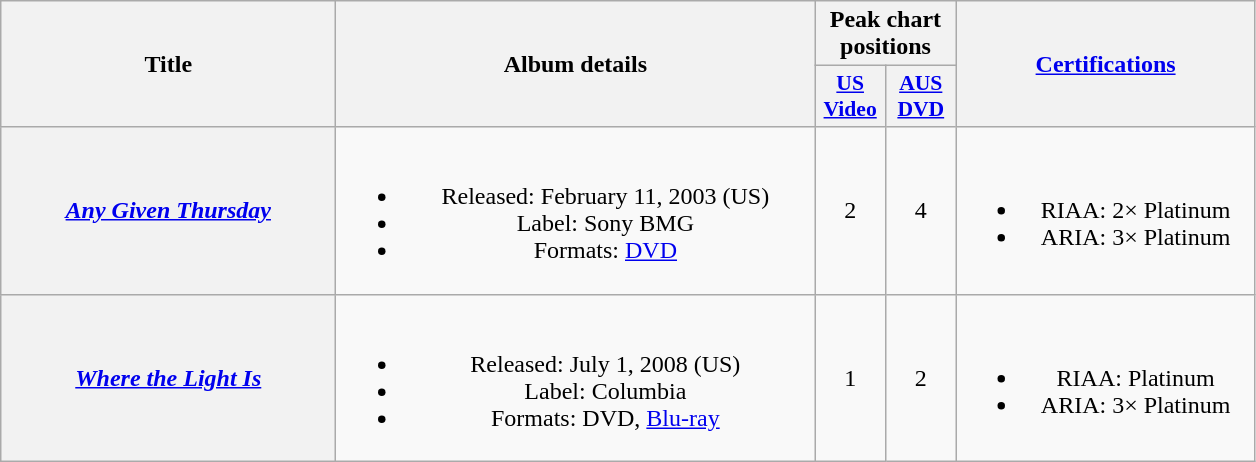<table class="wikitable plainrowheaders" style="text-align:center;">
<tr>
<th scope="col" rowspan="2" style="width:13.5em;">Title</th>
<th scope="col" rowspan="2" style="width:19.5em;">Album details</th>
<th scope="col" colspan="2">Peak chart positions</th>
<th scope="col" rowspan="2" style="width:12em;"><a href='#'>Certifications</a></th>
</tr>
<tr>
<th scope="col" style="width:2.8em;font-size:90%;"><a href='#'>US<br>Video</a><br></th>
<th scope="col" style="width:2.8em;font-size:90%;"><a href='#'>AUS<br>DVD</a><br></th>
</tr>
<tr>
<th scope="row"><em><a href='#'>Any Given Thursday</a></em></th>
<td><br><ul><li>Released: February 11, 2003 <span>(US)</span></li><li>Label: Sony BMG</li><li>Formats: <a href='#'>DVD</a></li></ul></td>
<td>2</td>
<td>4</td>
<td><br><ul><li>RIAA: 2× Platinum</li><li>ARIA: 3× Platinum</li></ul></td>
</tr>
<tr>
<th scope="row"><em><a href='#'>Where the Light Is</a></em></th>
<td><br><ul><li>Released: July 1, 2008 <span>(US)</span></li><li>Label: Columbia</li><li>Formats: DVD, <a href='#'>Blu-ray</a></li></ul></td>
<td>1</td>
<td>2</td>
<td><br><ul><li>RIAA: Platinum</li><li>ARIA: 3× Platinum</li></ul></td>
</tr>
</table>
